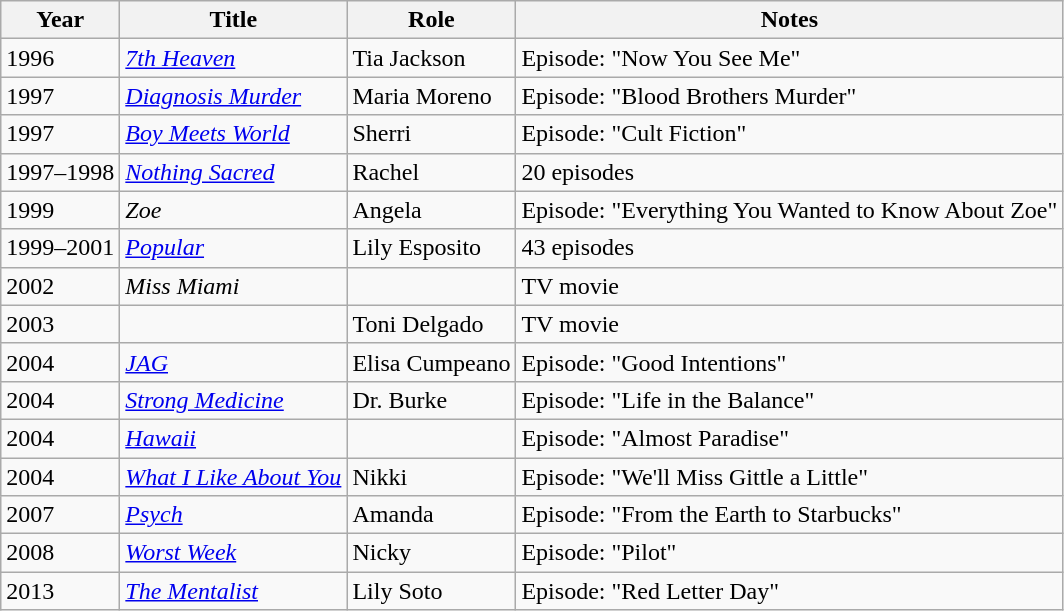<table class="wikitable sortable">
<tr>
<th>Year</th>
<th>Title</th>
<th>Role</th>
<th class="unsortable">Notes</th>
</tr>
<tr>
<td>1996</td>
<td><em><a href='#'>7th Heaven</a></em></td>
<td>Tia Jackson</td>
<td>Episode: "Now You See Me"</td>
</tr>
<tr>
<td>1997</td>
<td><em><a href='#'>Diagnosis Murder</a></em></td>
<td>Maria Moreno</td>
<td>Episode: "Blood Brothers Murder"</td>
</tr>
<tr>
<td>1997</td>
<td><em><a href='#'>Boy Meets World</a></em></td>
<td>Sherri</td>
<td>Episode: "Cult Fiction"</td>
</tr>
<tr>
<td>1997–1998</td>
<td><em><a href='#'>Nothing Sacred</a></em></td>
<td>Rachel</td>
<td>20 episodes</td>
</tr>
<tr>
<td>1999</td>
<td><em>Zoe</em></td>
<td>Angela</td>
<td>Episode: "Everything You Wanted to Know About Zoe"</td>
</tr>
<tr>
<td>1999–2001</td>
<td><em><a href='#'>Popular</a></em></td>
<td>Lily Esposito</td>
<td>43 episodes</td>
</tr>
<tr>
<td>2002</td>
<td><em>Miss Miami</em></td>
<td></td>
<td>TV movie</td>
</tr>
<tr>
<td>2003</td>
<td><em></em></td>
<td>Toni Delgado</td>
<td>TV movie</td>
</tr>
<tr>
<td>2004</td>
<td><em><a href='#'>JAG</a></em></td>
<td>Elisa Cumpeano</td>
<td>Episode: "Good Intentions"</td>
</tr>
<tr>
<td>2004</td>
<td><em><a href='#'>Strong Medicine</a></em></td>
<td>Dr. Burke</td>
<td>Episode: "Life in the Balance"</td>
</tr>
<tr>
<td>2004</td>
<td><em><a href='#'>Hawaii</a></em></td>
<td></td>
<td>Episode: "Almost Paradise"</td>
</tr>
<tr>
<td>2004</td>
<td><em><a href='#'>What I Like About You</a></em></td>
<td>Nikki</td>
<td>Episode: "We'll Miss Gittle a Little"</td>
</tr>
<tr>
<td>2007</td>
<td><em><a href='#'>Psych</a></em></td>
<td>Amanda</td>
<td>Episode: "From the Earth to Starbucks"</td>
</tr>
<tr>
<td>2008</td>
<td><em><a href='#'>Worst Week</a></em></td>
<td>Nicky</td>
<td>Episode: "Pilot"</td>
</tr>
<tr>
<td>2013</td>
<td><em><a href='#'>The Mentalist</a></em></td>
<td>Lily Soto</td>
<td>Episode: "Red Letter Day"</td>
</tr>
</table>
